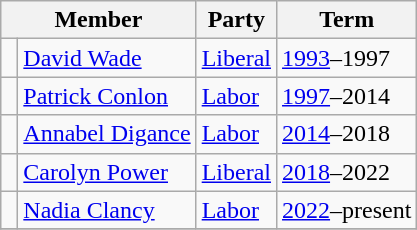<table class="wikitable">
<tr>
<th colspan="2">Member</th>
<th>Party</th>
<th>Term</th>
</tr>
<tr>
<td> </td>
<td><a href='#'>David Wade</a></td>
<td><a href='#'>Liberal</a></td>
<td><a href='#'>1993</a>–1997</td>
</tr>
<tr>
<td> </td>
<td><a href='#'>Patrick Conlon</a></td>
<td><a href='#'>Labor</a></td>
<td><a href='#'>1997</a>–2014</td>
</tr>
<tr>
<td> </td>
<td><a href='#'>Annabel Digance</a></td>
<td><a href='#'>Labor</a></td>
<td><a href='#'>2014</a>–2018</td>
</tr>
<tr>
<td> </td>
<td><a href='#'>Carolyn Power</a></td>
<td><a href='#'>Liberal</a></td>
<td><a href='#'>2018</a>–2022</td>
</tr>
<tr>
<td> </td>
<td><a href='#'>Nadia Clancy</a></td>
<td><a href='#'>Labor</a></td>
<td><a href='#'>2022</a>–present</td>
</tr>
<tr>
</tr>
</table>
